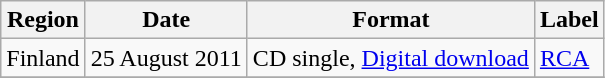<table class=wikitable>
<tr>
<th>Region</th>
<th>Date</th>
<th>Format</th>
<th>Label</th>
</tr>
<tr>
<td>Finland</td>
<td>25 August 2011</td>
<td>CD single, <a href='#'>Digital download</a></td>
<td><a href='#'>RCA</a></td>
</tr>
<tr>
</tr>
</table>
